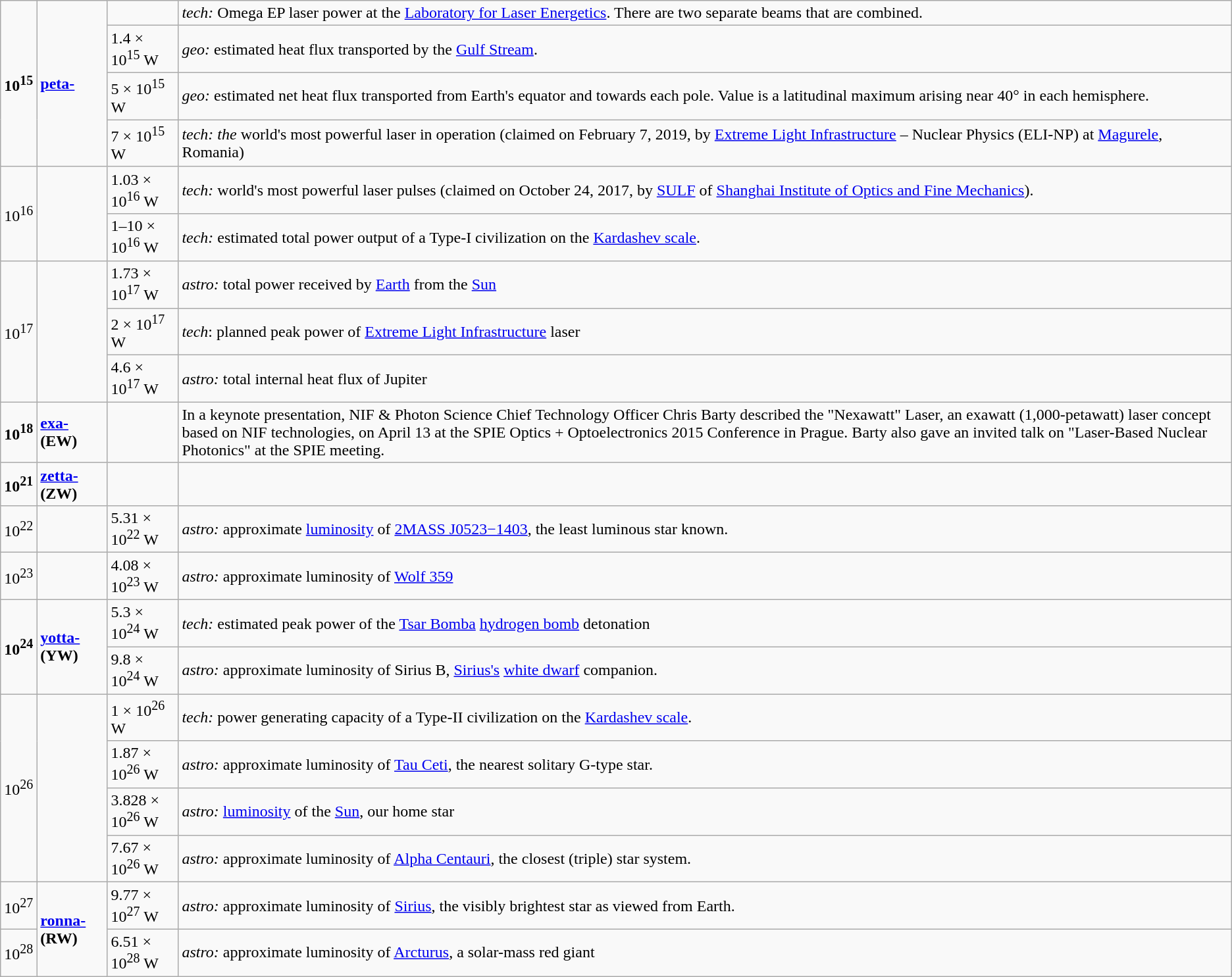<table class="wikitable">
<tr>
<td rowspan=4><strong>10<sup>15</sup></strong></td>
<td rowspan=4><strong><a href='#'>peta-</a></strong></td>
<td></td>
<td><em>tech:</em> Omega EP laser power at the <a href='#'>Laboratory for Laser Energetics</a>. There are two separate beams that are combined.</td>
</tr>
<tr>
<td>1.4 × 10<sup>15</sup> W</td>
<td><em>geo:</em> estimated heat flux transported by the <a href='#'>Gulf Stream</a>.</td>
</tr>
<tr>
<td>5 × 10<sup>15</sup> W</td>
<td><em>geo:</em> estimated net heat flux transported from Earth's equator and towards each pole. Value is a latitudinal maximum arising near 40° in each hemisphere.</td>
</tr>
<tr>
<td>7 × 10<sup>15</sup> W</td>
<td><em>tech: the</em> world's most powerful laser in operation (claimed on February 7, 2019, by <a href='#'>Extreme Light Infrastructure</a> – Nuclear Physics (ELI-NP) at <a href='#'>Magurele</a>, Romania)</td>
</tr>
<tr>
<td rowspan=2>10<sup>16</sup></td>
<td rowspan=2></td>
<td>1.03 × 10<sup>16</sup> W</td>
<td><em>tech:</em> world's most powerful laser pulses (claimed on October 24, 2017, by <a href='#'>SULF</a> of <a href='#'>Shanghai Institute of Optics and Fine Mechanics</a>).</td>
</tr>
<tr>
<td>1–10 × 10<sup>16</sup> W</td>
<td><em>tech:</em> estimated total power output of a Type-I civilization on the <a href='#'>Kardashev scale</a>.</td>
</tr>
<tr>
<td rowspan="3">10<sup>17</sup></td>
<td rowspan="3"></td>
<td>1.73 × 10<sup>17</sup> W</td>
<td><em>astro:</em> total power received by <a href='#'>Earth</a> from the <a href='#'>Sun</a></td>
</tr>
<tr>
<td>2 × 10<sup>17</sup> W</td>
<td><em>tech</em>: planned peak power of <a href='#'>Extreme Light Infrastructure</a> laser</td>
</tr>
<tr>
<td>4.6 × 10<sup>17</sup> W</td>
<td><em>astro:</em> total internal heat flux of Jupiter</td>
</tr>
<tr>
<td><strong>10<sup>18</sup></strong></td>
<td><strong><a href='#'>exa-</a> (EW)</strong></td>
<td></td>
<td>In a keynote presentation, NIF & Photon Science Chief Technology Officer Chris Barty described the "Nexawatt" Laser, an exawatt (1,000-petawatt) laser concept based on NIF technologies, on April 13 at the SPIE Optics + Optoelectronics 2015 Conference in Prague. Barty also gave an invited talk on "Laser-Based Nuclear Photonics" at the SPIE meeting.</td>
</tr>
<tr>
<td><strong>10<sup>21</sup></strong></td>
<td><strong><a href='#'>zetta-</a> (ZW)</strong></td>
<td></td>
<td></td>
</tr>
<tr>
<td>10<sup>22</sup></td>
<td></td>
<td>5.31 × 10<sup>22</sup> W</td>
<td><em>astro:</em> approximate <a href='#'>luminosity</a> of <a href='#'>2MASS J0523−1403</a>, the least luminous star known.</td>
</tr>
<tr>
<td>10<sup>23</sup></td>
<td></td>
<td>4.08 × 10<sup>23</sup> W</td>
<td><em>astro:</em> approximate luminosity of <a href='#'>Wolf 359</a></td>
</tr>
<tr>
<td rowspan="2"><strong>10<sup>24</sup></strong></td>
<td rowspan="2"><strong><a href='#'>yotta-</a> (YW)</strong></td>
<td>5.3 × 10<sup>24</sup> W</td>
<td><em>tech:</em> estimated peak power of the <a href='#'>Tsar Bomba</a> <a href='#'>hydrogen bomb</a> detonation</td>
</tr>
<tr>
<td>9.8 × 10<sup>24</sup> W</td>
<td><em>astro:</em> approximate luminosity of Sirius B, <a href='#'>Sirius's</a> <a href='#'>white dwarf</a> companion.</td>
</tr>
<tr>
<td rowspan="4">10<sup>26</sup></td>
<td rowspan="4"></td>
<td>1 × 10<sup>26</sup> W</td>
<td><em>tech:</em> power generating capacity of a Type-II civilization on the <a href='#'>Kardashev scale</a>.</td>
</tr>
<tr>
<td>1.87 × 10<sup>26</sup> W</td>
<td><em>astro:</em> approximate luminosity of <a href='#'>Tau Ceti</a>, the nearest solitary G-type star.</td>
</tr>
<tr>
<td>3.828 × 10<sup>26</sup> W</td>
<td><em>astro:</em> <a href='#'>luminosity</a> of the <a href='#'>Sun</a>, our home star</td>
</tr>
<tr>
<td>7.67 × 10<sup>26</sup> W</td>
<td><em>astro:</em> approximate luminosity of <a href='#'>Alpha Centauri</a>, the closest (triple) star system.</td>
</tr>
<tr>
<td>10<sup>27</sup></td>
<td rowspan="2"><strong><a href='#'>ronna-</a> (RW)</strong></td>
<td>9.77 × 10<sup>27</sup> W</td>
<td><em>astro:</em> approximate luminosity of <a href='#'>Sirius</a>, the visibly brightest star as viewed from Earth.</td>
</tr>
<tr>
<td>10<sup>28</sup></td>
<td>6.51 × 10<sup>28</sup> W</td>
<td><em>astro:</em> approximate luminosity of <a href='#'>Arcturus</a>, a solar-mass red giant</td>
</tr>
</table>
